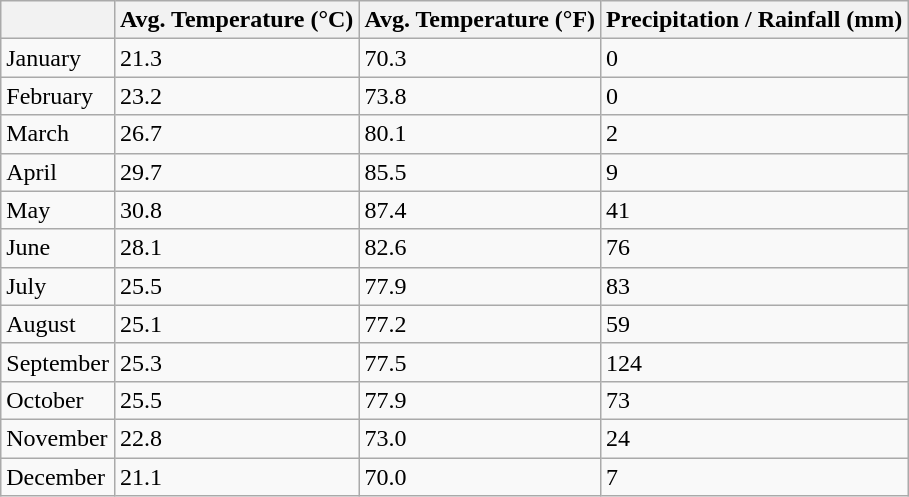<table class="wikitable">
<tr>
<th></th>
<th>Avg. Temperature (°C)</th>
<th>Avg. Temperature (°F)</th>
<th>Precipitation / Rainfall (mm)</th>
</tr>
<tr>
<td>January</td>
<td>21.3</td>
<td>70.3</td>
<td>0</td>
</tr>
<tr>
<td>February</td>
<td>23.2</td>
<td>73.8</td>
<td>0</td>
</tr>
<tr>
<td>March</td>
<td>26.7</td>
<td>80.1</td>
<td>2</td>
</tr>
<tr>
<td>April</td>
<td>29.7</td>
<td>85.5</td>
<td>9</td>
</tr>
<tr>
<td>May</td>
<td>30.8</td>
<td>87.4</td>
<td>41</td>
</tr>
<tr>
<td>June</td>
<td>28.1</td>
<td>82.6</td>
<td>76</td>
</tr>
<tr>
<td>July</td>
<td>25.5</td>
<td>77.9</td>
<td>83</td>
</tr>
<tr>
<td>August</td>
<td>25.1</td>
<td>77.2</td>
<td>59</td>
</tr>
<tr>
<td>September</td>
<td>25.3</td>
<td>77.5</td>
<td>124</td>
</tr>
<tr>
<td>October</td>
<td>25.5</td>
<td>77.9</td>
<td>73</td>
</tr>
<tr>
<td>November</td>
<td>22.8</td>
<td>73.0</td>
<td>24</td>
</tr>
<tr>
<td>December</td>
<td>21.1</td>
<td>70.0</td>
<td>7</td>
</tr>
</table>
